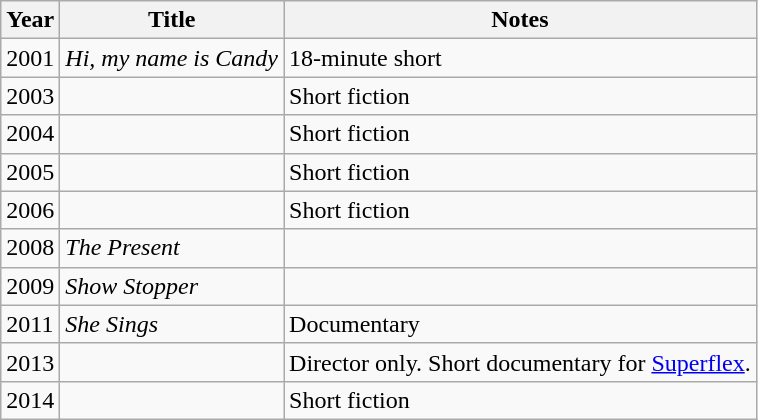<table class="wikitable sortable">
<tr>
<th>Year</th>
<th>Title</th>
<th class="unsortable">Notes</th>
</tr>
<tr>
<td>2001</td>
<td><em>Hi, my name is Candy</em></td>
<td>18-minute short</td>
</tr>
<tr>
<td>2003</td>
<td><em></em></td>
<td>Short fiction</td>
</tr>
<tr>
<td>2004</td>
<td><em></em></td>
<td>Short fiction</td>
</tr>
<tr>
<td>2005</td>
<td><em></em></td>
<td>Short fiction</td>
</tr>
<tr>
<td>2006</td>
<td><em></em></td>
<td>Short fiction</td>
</tr>
<tr>
<td>2008</td>
<td><em>The Present</em></td>
<td></td>
</tr>
<tr>
<td>2009</td>
<td><em>Show Stopper</em></td>
</tr>
<tr>
<td>2011</td>
<td><em>She Sings</em></td>
<td>Documentary</td>
</tr>
<tr>
<td>2013</td>
<td><em></em></td>
<td>Director only. Short documentary for <a href='#'>Superflex</a>.</td>
</tr>
<tr>
<td>2014</td>
<td><em></em></td>
<td>Short fiction</td>
</tr>
</table>
